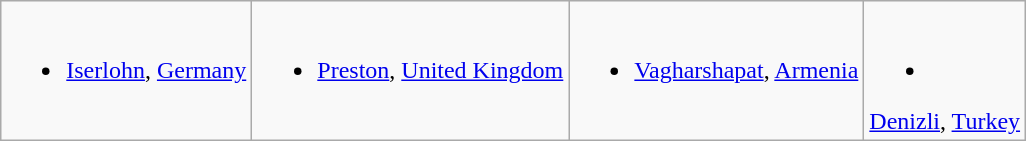<table class="wikitable">
<tr valign="top">
<td><br><ul><li> <a href='#'>Iserlohn</a>, <a href='#'>Germany</a></li></ul></td>
<td><br><ul><li> <a href='#'>Preston</a>, <a href='#'>United Kingdom</a></li></ul></td>
<td><br><ul><li> <a href='#'>Vagharshapat</a>, <a href='#'>Armenia</a></li></ul></td>
<td><br><ul><li></li></ul><a href='#'>Denizli</a>, <a href='#'>Turkey</a></td>
</tr>
</table>
